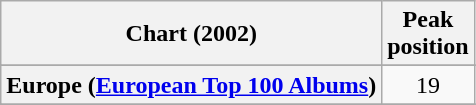<table class="wikitable sortable plainrowheaders">
<tr>
<th>Chart (2002)</th>
<th>Peak<br>position</th>
</tr>
<tr>
</tr>
<tr>
</tr>
<tr>
</tr>
<tr>
</tr>
<tr>
<th scope="row">Europe (<a href='#'>European Top 100 Albums</a>)</th>
<td style="text-align:center;">19</td>
</tr>
<tr>
</tr>
<tr>
</tr>
<tr>
</tr>
<tr>
</tr>
<tr>
</tr>
<tr>
</tr>
<tr>
</tr>
<tr>
</tr>
<tr>
</tr>
<tr>
</tr>
<tr>
</tr>
<tr>
</tr>
</table>
